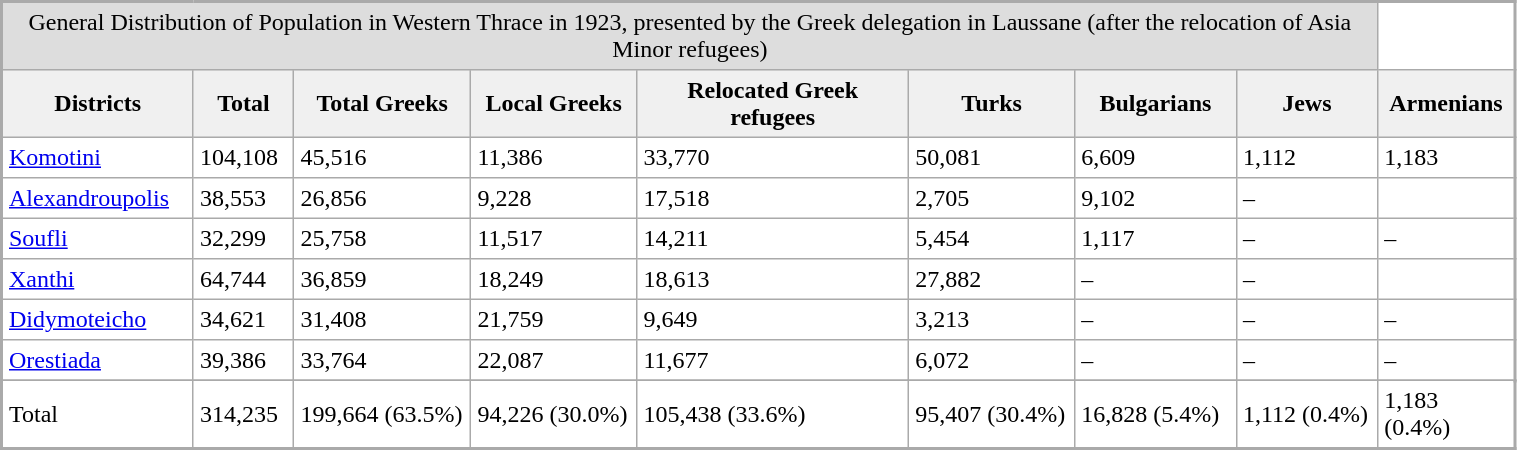<table cellpadding="4" cellspacing="0" width=80% align="center" rules="all" style="margin: 1em; background: #ffffff; border: 2px solid #aaa; font-size: 100%;">
<tr bgcolor=#DDDDDD>
<td colspan=8 align="center">General Distribution of Population in Western Thrace in 1923, presented by the Greek delegation in Laussane (after the relocation of Asia Minor refugees)</td>
</tr>
<tr bgcolor=#f0f0f0 align="center">
<th>Districts</th>
<th>Total</th>
<th>Total Greeks</th>
<th>Local Greeks</th>
<th>Relocated Greek refugees</th>
<th>Turks</th>
<th>Bulgarians</th>
<th>Jews</th>
<th>Armenians</th>
</tr>
<tr>
<td><a href='#'>Komotini</a></td>
<td>104,108</td>
<td>45,516</td>
<td>11,386</td>
<td>33,770</td>
<td>50,081</td>
<td>6,609</td>
<td>1,112</td>
<td>1,183</td>
</tr>
<tr>
<td><a href='#'>Alexandroupolis</a></td>
<td>38,553</td>
<td>26,856</td>
<td>9,228</td>
<td>17,518</td>
<td>2,705</td>
<td>9,102</td>
<td>–</td>
<td></td>
</tr>
<tr>
<td><a href='#'>Soufli</a></td>
<td>32,299</td>
<td>25,758</td>
<td>11,517</td>
<td>14,211</td>
<td>5,454</td>
<td>1,117</td>
<td>–</td>
<td>–</td>
</tr>
<tr>
<td><a href='#'>Xanthi</a></td>
<td>64,744</td>
<td>36,859</td>
<td>18,249</td>
<td>18,613</td>
<td>27,882</td>
<td>–</td>
<td>–</td>
<td></td>
</tr>
<tr>
<td><a href='#'>Didymoteicho</a></td>
<td>34,621</td>
<td>31,408</td>
<td>21,759</td>
<td>9,649</td>
<td>3,213</td>
<td>–</td>
<td>–</td>
<td>–</td>
</tr>
<tr>
<td><a href='#'>Orestiada</a></td>
<td>39,386</td>
<td>33,764</td>
<td>22,087</td>
<td>11,677</td>
<td>6,072</td>
<td>–</td>
<td>–</td>
<td>–</td>
</tr>
<tr>
</tr>
<tr>
</tr>
<tr>
</tr>
<tr>
<td>Total</td>
<td>314,235</td>
<td>199,664 (63.5%)</td>
<td>94,226 (30.0%)</td>
<td>105,438 (33.6%)</td>
<td>95,407 (30.4%)</td>
<td>16,828 (5.4%)</td>
<td>1,112 (0.4%)</td>
<td>1,183 (0.4%)</td>
</tr>
</table>
